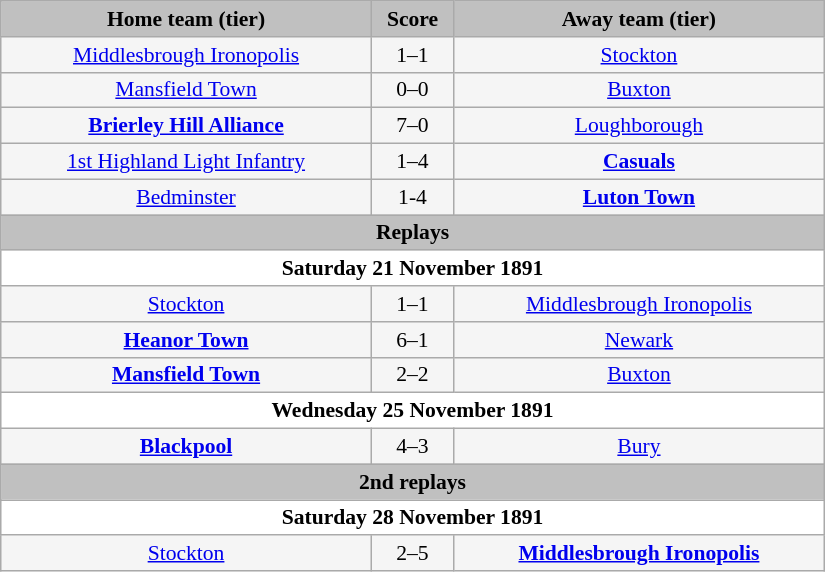<table class="wikitable" style="width: 550px; background:WhiteSmoke; text-align:center; font-size:90%">
<tr>
<td scope="col" style="width: 45.00%; background:silver;"><strong>Home team (tier)</strong></td>
<td scope="col" style="width: 10.00%; background:silver;"><strong>Score</strong></td>
<td scope="col" style="width: 45.00%; background:silver;"><strong>Away team (tier)</strong></td>
</tr>
<tr>
<td><a href='#'>Middlesbrough Ironopolis</a></td>
<td>1–1</td>
<td><a href='#'>Stockton</a></td>
</tr>
<tr>
<td><a href='#'>Mansfield Town</a></td>
<td>0–0</td>
<td><a href='#'>Buxton</a></td>
</tr>
<tr>
<td><strong><a href='#'>Brierley Hill Alliance</a></strong></td>
<td>7–0</td>
<td><a href='#'>Loughborough</a></td>
</tr>
<tr>
<td><a href='#'>1st Highland Light Infantry</a></td>
<td>1–4</td>
<td><strong><a href='#'>Casuals</a></strong></td>
</tr>
<tr>
<td><a href='#'>Bedminster</a></td>
<td>1-4</td>
<td><strong><a href='#'>Luton Town</a></strong></td>
</tr>
<tr>
<td colspan="3" style= background:Silver><strong>Replays</strong></td>
</tr>
<tr>
<td colspan="3" style= background:White><strong>Saturday 21 November 1891</strong></td>
</tr>
<tr>
<td><a href='#'>Stockton</a></td>
<td>1–1</td>
<td><a href='#'>Middlesbrough Ironopolis</a></td>
</tr>
<tr>
<td><strong><a href='#'>Heanor Town</a></strong></td>
<td>6–1</td>
<td><a href='#'>Newark</a></td>
</tr>
<tr>
<td><strong><a href='#'>Mansfield Town</a></strong></td>
<td>2–2</td>
<td><a href='#'>Buxton</a></td>
</tr>
<tr>
<td colspan="3" style= background:White><strong>Wednesday 25 November 1891</strong></td>
</tr>
<tr>
<td><strong><a href='#'>Blackpool</a></strong></td>
<td>4–3</td>
<td><a href='#'>Bury</a></td>
</tr>
<tr>
<td colspan="3" style= background:Silver><strong>2nd replays</strong></td>
</tr>
<tr>
<td colspan="3" style= background:White><strong>Saturday 28 November 1891</strong></td>
</tr>
<tr>
<td><a href='#'>Stockton</a></td>
<td>2–5</td>
<td><strong><a href='#'>Middlesbrough Ironopolis</a></strong></td>
</tr>
</table>
